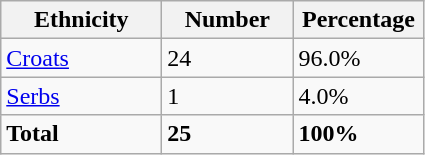<table class="wikitable">
<tr>
<th width="100px">Ethnicity</th>
<th width="80px">Number</th>
<th width="80px">Percentage</th>
</tr>
<tr>
<td><a href='#'>Croats</a></td>
<td>24</td>
<td>96.0%</td>
</tr>
<tr>
<td><a href='#'>Serbs</a></td>
<td>1</td>
<td>4.0%</td>
</tr>
<tr>
<td><strong>Total</strong></td>
<td><strong>25</strong></td>
<td><strong>100%</strong></td>
</tr>
</table>
